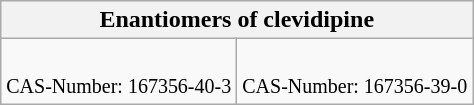<table class="wikitable" style="text-align:center">
<tr class="hintergrundfarbe6">
<th colspan="2">Enantiomers of clevidipine</th>
</tr>
<tr>
<td><br><small> CAS-Number: 167356-40-3</small></td>
<td><br><small> CAS-Number: 167356-39-0</small></td>
</tr>
</table>
